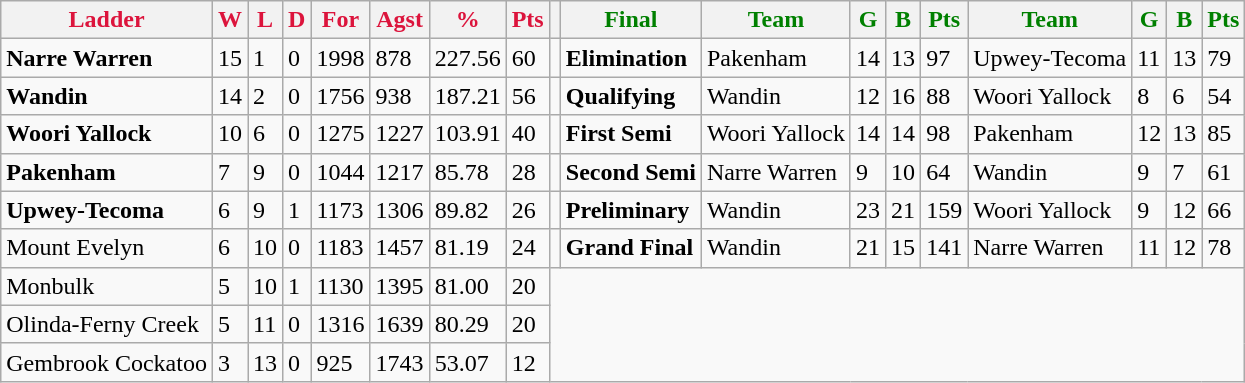<table class="wikitable">
<tr>
<th style="color:crimson">Ladder</th>
<th style="color:crimson">W</th>
<th style="color:crimson">L</th>
<th style="color:crimson">D</th>
<th style="color:crimson">For</th>
<th style="color:crimson">Agst</th>
<th style="color:crimson">%</th>
<th style="color:crimson">Pts</th>
<th></th>
<th style="color:green">Final</th>
<th style="color:green">Team</th>
<th style="color:green">G</th>
<th style="color:green">B</th>
<th style="color:green">Pts</th>
<th style="color:green">Team</th>
<th style="color:green">G</th>
<th style="color:green">B</th>
<th style="color:green">Pts</th>
</tr>
<tr>
<td><strong>Narre Warren</strong></td>
<td>15</td>
<td>1</td>
<td>0</td>
<td>1998</td>
<td>878</td>
<td>227.56</td>
<td>60</td>
<td></td>
<td><strong>Elimination</strong></td>
<td>Pakenham</td>
<td>14</td>
<td>13</td>
<td>97</td>
<td>Upwey-Tecoma</td>
<td>11</td>
<td>13</td>
<td>79</td>
</tr>
<tr>
<td><strong>Wandin</strong></td>
<td>14</td>
<td>2</td>
<td>0</td>
<td>1756</td>
<td>938</td>
<td>187.21</td>
<td>56</td>
<td></td>
<td><strong>Qualifying</strong></td>
<td>Wandin</td>
<td>12</td>
<td>16</td>
<td>88</td>
<td>Woori Yallock</td>
<td>8</td>
<td>6</td>
<td>54</td>
</tr>
<tr>
<td><strong>Woori Yallock</strong></td>
<td>10</td>
<td>6</td>
<td>0</td>
<td>1275</td>
<td>1227</td>
<td>103.91</td>
<td>40</td>
<td></td>
<td><strong>First Semi</strong></td>
<td>Woori Yallock</td>
<td>14</td>
<td>14</td>
<td>98</td>
<td>Pakenham</td>
<td>12</td>
<td>13</td>
<td>85</td>
</tr>
<tr>
<td><strong>Pakenham</strong></td>
<td>7</td>
<td>9</td>
<td>0</td>
<td>1044</td>
<td>1217</td>
<td>85.78</td>
<td>28</td>
<td></td>
<td><strong>Second Semi</strong></td>
<td>Narre Warren</td>
<td>9</td>
<td>10</td>
<td>64</td>
<td>Wandin</td>
<td>9</td>
<td>7</td>
<td>61</td>
</tr>
<tr>
<td><strong>Upwey-Tecoma</strong></td>
<td>6</td>
<td>9</td>
<td>1</td>
<td>1173</td>
<td>1306</td>
<td>89.82</td>
<td>26</td>
<td></td>
<td><strong>Preliminary</strong></td>
<td>Wandin</td>
<td>23</td>
<td>21</td>
<td>159</td>
<td>Woori Yallock</td>
<td>9</td>
<td>12</td>
<td>66</td>
</tr>
<tr>
<td>Mount Evelyn</td>
<td>6</td>
<td>10</td>
<td>0</td>
<td>1183</td>
<td>1457</td>
<td>81.19</td>
<td>24</td>
<td></td>
<td><strong>Grand Final</strong></td>
<td>Wandin</td>
<td>21</td>
<td>15</td>
<td>141</td>
<td>Narre Warren</td>
<td>11</td>
<td>12</td>
<td>78</td>
</tr>
<tr>
<td>Monbulk</td>
<td>5</td>
<td>10</td>
<td>1</td>
<td>1130</td>
<td>1395</td>
<td>81.00</td>
<td>20</td>
</tr>
<tr>
<td>Olinda-Ferny Creek</td>
<td>5</td>
<td>11</td>
<td>0</td>
<td>1316</td>
<td>1639</td>
<td>80.29</td>
<td>20</td>
</tr>
<tr>
<td>Gembrook Cockatoo</td>
<td>3</td>
<td>13</td>
<td>0</td>
<td>925</td>
<td>1743</td>
<td>53.07</td>
<td>12</td>
</tr>
</table>
